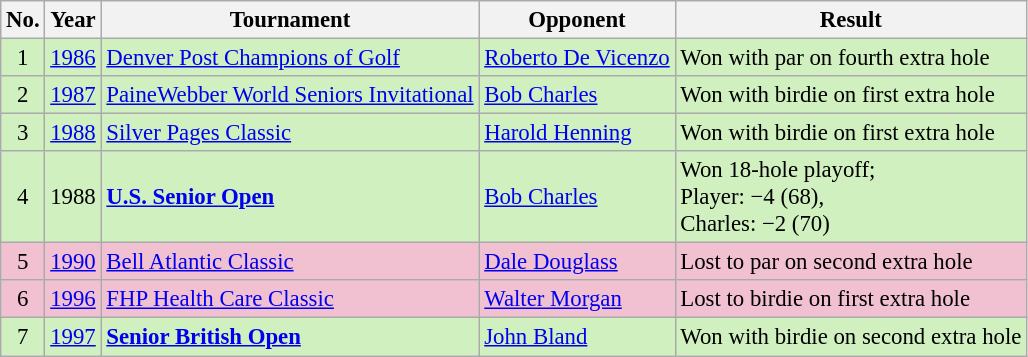<table class="wikitable" style="font-size:95%;">
<tr>
<th>No.</th>
<th>Year</th>
<th>Tournament</th>
<th>Opponent</th>
<th>Result</th>
</tr>
<tr style="background:#D0F0C0;">
<td align=center>1</td>
<td><a href='#'>1986</a></td>
<td><a href='#'>Denver Post Champions of Golf</a></td>
<td> <a href='#'>Roberto De Vicenzo</a></td>
<td>Won with par on fourth extra hole</td>
</tr>
<tr style="background:#D0F0C0;">
<td align=center>2</td>
<td><a href='#'>1987</a></td>
<td><a href='#'>PaineWebber World Seniors Invitational</a></td>
<td> <a href='#'>Bob Charles</a></td>
<td>Won with birdie on first extra hole</td>
</tr>
<tr style="background:#D0F0C0;">
<td align=center>3</td>
<td><a href='#'>1988</a></td>
<td><a href='#'>Silver Pages Classic</a></td>
<td> <a href='#'>Harold Henning</a></td>
<td>Won with birdie on first extra hole</td>
</tr>
<tr style="background:#D0F0C0;">
<td align=center>4</td>
<td>1988</td>
<td><strong><a href='#'>U.S. Senior Open</a></strong></td>
<td> <a href='#'>Bob Charles</a></td>
<td>Won 18-hole playoff;<br>Player: −4 (68),<br>Charles: −2 (70)</td>
</tr>
<tr style="background:#F2C1D1;">
<td align=center>5</td>
<td><a href='#'>1990</a></td>
<td><a href='#'>Bell Atlantic Classic</a></td>
<td> <a href='#'>Dale Douglass</a></td>
<td>Lost to par on second extra hole</td>
</tr>
<tr style="background:#F2C1D1;">
<td align=center>6</td>
<td><a href='#'>1996</a></td>
<td><a href='#'>FHP Health Care Classic</a></td>
<td> <a href='#'>Walter Morgan</a></td>
<td>Lost to birdie on first extra hole</td>
</tr>
<tr style="background:#D0F0C0;">
<td align=center>7</td>
<td><a href='#'>1997</a></td>
<td><strong><a href='#'>Senior British Open</a></strong></td>
<td> <a href='#'>John Bland</a></td>
<td>Won with birdie on second extra hole</td>
</tr>
</table>
